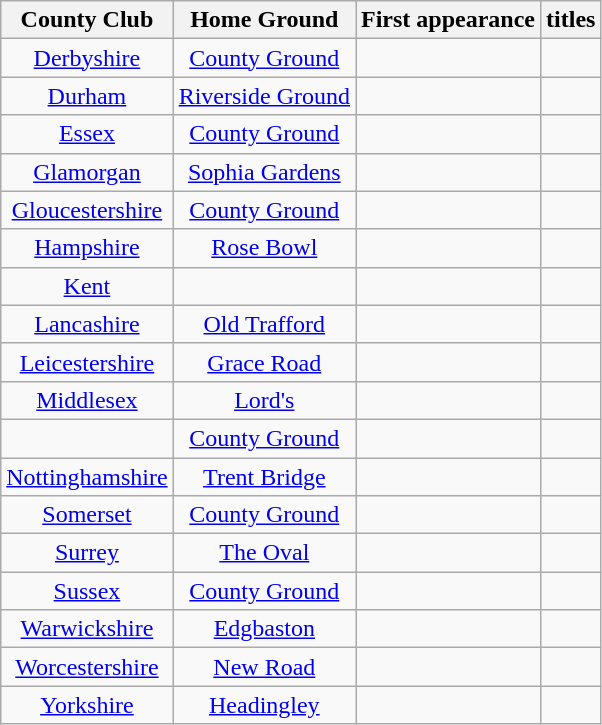<table class="wikitable sortable" style="text-align:center">
<tr>
<th>County Club</th>
<th>Home Ground</th>
<th>First appearance</th>
<th> titles</th>
</tr>
<tr>
<td><a href='#'>Derbyshire</a></td>
<td><a href='#'>County Ground</a></td>
<td></td>
<td></td>
</tr>
<tr>
<td><a href='#'>Durham</a></td>
<td><a href='#'>Riverside Ground</a></td>
<td></td>
<td></td>
</tr>
<tr>
<td><a href='#'>Essex</a></td>
<td><a href='#'>County Ground</a></td>
<td></td>
<td></td>
</tr>
<tr>
<td><a href='#'>Glamorgan</a></td>
<td><a href='#'>Sophia Gardens</a></td>
<td></td>
<td></td>
</tr>
<tr>
<td><a href='#'>Gloucestershire</a></td>
<td><a href='#'>County Ground</a></td>
<td></td>
<td></td>
</tr>
<tr>
<td><a href='#'>Hampshire</a></td>
<td><a href='#'>Rose Bowl</a></td>
<td></td>
<td></td>
</tr>
<tr>
<td><a href='#'>Kent</a></td>
<td></td>
<td></td>
<td></td>
</tr>
<tr>
<td><a href='#'>Lancashire</a></td>
<td><a href='#'>Old Trafford</a></td>
<td></td>
<td></td>
</tr>
<tr>
<td><a href='#'>Leicestershire</a></td>
<td><a href='#'>Grace Road</a></td>
<td></td>
<td></td>
</tr>
<tr>
<td><a href='#'>Middlesex</a></td>
<td><a href='#'>Lord's</a></td>
<td></td>
<td></td>
</tr>
<tr>
<td></td>
<td><a href='#'>County Ground</a></td>
<td></td>
<td></td>
</tr>
<tr>
<td><a href='#'>Nottinghamshire</a></td>
<td><a href='#'>Trent Bridge</a></td>
<td></td>
<td></td>
</tr>
<tr>
<td><a href='#'>Somerset</a></td>
<td><a href='#'>County Ground</a></td>
<td></td>
<td></td>
</tr>
<tr>
<td><a href='#'>Surrey</a></td>
<td><a href='#'>The Oval</a></td>
<td></td>
<td></td>
</tr>
<tr>
<td><a href='#'>Sussex</a></td>
<td><a href='#'>County Ground</a></td>
<td></td>
<td></td>
</tr>
<tr>
<td><a href='#'>Warwickshire</a></td>
<td><a href='#'>Edgbaston</a></td>
<td></td>
<td></td>
</tr>
<tr>
<td><a href='#'>Worcestershire</a></td>
<td><a href='#'>New Road</a></td>
<td></td>
<td></td>
</tr>
<tr>
<td><a href='#'>Yorkshire</a></td>
<td><a href='#'>Headingley</a></td>
<td></td>
<td></td>
</tr>
</table>
